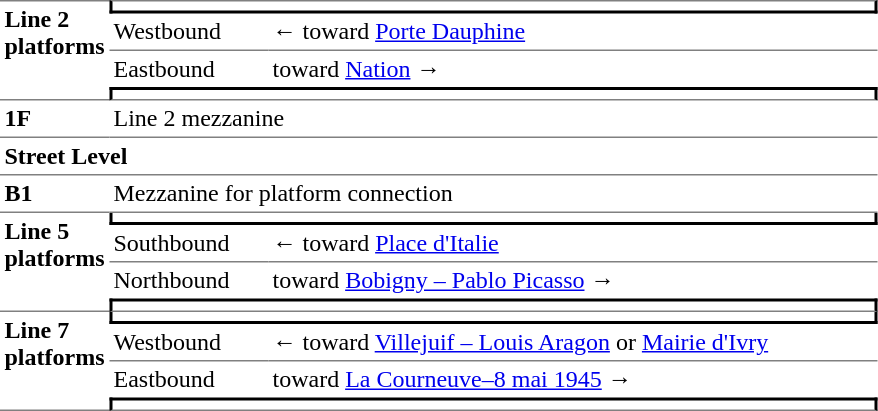<table border=0 cellspacing=0 cellpadding=3>
<tr>
<td style="border-bottom:solid 1px gray;border-top:solid 1px gray;" width=50 rowspan=4 valign=top><strong>Line 2 platforms</strong></td>
<td style="border-top:solid 1px gray;border-right:solid 2px black;border-left:solid 2px black;border-bottom:solid 2px black;text-align:center;" colspan=2></td>
</tr>
<tr>
<td style="border-bottom:solid 1px gray;" width=100>Westbound</td>
<td style="border-bottom:solid 1px gray;" width=400>←   toward <a href='#'>Porte Dauphine</a> </td>
</tr>
<tr>
<td>Eastbound</td>
<td>   toward <a href='#'>Nation</a>  →</td>
</tr>
<tr>
<td style="border-top:solid 2px black;border-right:solid 2px black;border-left:solid 2px black;border-bottom:solid 1px gray;text-align:center;" colspan=2></td>
</tr>
<tr>
<td style="border-bottom:solid 1px gray;" width=50 valign=top><strong>1F</strong></td>
<td style="border-bottom:solid 1px gray;" width=100 valign=top colspan=2>Line 2 mezzanine</td>
</tr>
<tr>
<td style="border-bottom:solid 1px gray;" width=50 valign=top colspan=3><strong>Street Level</strong></td>
</tr>
<tr>
<td style="border-bottom:solid 1px gray;" width=50 valign=top><strong>B1</strong></td>
<td style="border-bottom:solid 1px gray;" width=100 valign=top colspan=2>Mezzanine for platform connection</td>
</tr>
<tr>
<td style="border-bottom:solid 1px gray;" width=50 rowspan=4 valign=top><strong>Line 5 platforms</strong></td>
<td style="border-right:solid 2px black;border-left:solid 2px black;border-bottom:solid 2px black;text-align:center;" colspan=2></td>
</tr>
<tr>
<td style="border-bottom:solid 1px gray;" width=100>Southbound</td>
<td style="border-bottom:solid 1px gray;" width=400>←   toward <a href='#'>Place d'Italie</a> </td>
</tr>
<tr>
<td>Northbound</td>
<td>   toward <a href='#'>Bobigny – Pablo Picasso</a>  →</td>
</tr>
<tr>
<td style="border-top:solid 2px black;border-right:solid 2px black;border-left:solid 2px black;border-bottom:solid 1px gray;text-align:center;" colspan=2></td>
</tr>
<tr>
<td style="border-bottom:solid 1px gray;" width=50 rowspan=4 valign=top><strong>Line 7 platforms</strong></td>
<td style="border-right:solid 2px black;border-left:solid 2px black;border-bottom:solid 2px black;text-align:center;" colspan=2></td>
</tr>
<tr>
<td style="border-bottom:solid 1px gray;" width=100>Westbound</td>
<td style="border-bottom:solid 1px gray;" width=400>←   toward <a href='#'>Villejuif – Louis Aragon</a> or <a href='#'>Mairie d'Ivry</a> </td>
</tr>
<tr>
<td>Eastbound</td>
<td>   toward <a href='#'>La Courneuve–8 mai 1945</a>  →</td>
</tr>
<tr>
<td style="border-top:solid 2px black;border-right:solid 2px black;border-left:solid 2px black;border-bottom:solid 1px gray;text-align:center;" colspan=2></td>
</tr>
</table>
